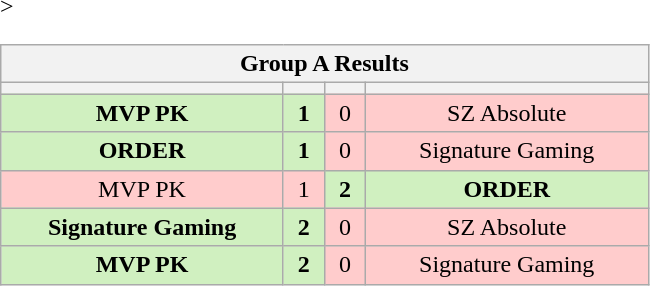<table class="wikitable" style="text-align: center;">
<tr>
<th colspan=4>Group A Results</th>
</tr>
<tr <noinclude>>
<th width="181px"></th>
<th width="20px"></th>
<th width="20px"></th>
<th width="181px"></noinclude></th>
</tr>
<tr>
<td style="background: #D0F0C0;"><strong>MVP PK</strong></td>
<td style="background: #D0F0C0;"><strong>1</strong></td>
<td style="background: #FFCCCC;">0</td>
<td style="background: #FFCCCC;">SZ Absolute</td>
</tr>
<tr>
<td style="background: #D0F0C0;"><strong>ORDER</strong></td>
<td style="background: #D0F0C0;"><strong>1</strong></td>
<td style="background: #FFCCCC;">0</td>
<td style="background: #FFCCCC;">Signature Gaming</td>
</tr>
<tr>
<td style="background: #FFCCCC;">MVP PK</td>
<td style="background: #FFCCCC;">1</td>
<td style="background: #D0F0C0;"><strong>2</strong></td>
<td style="background: #D0F0C0;"><strong>ORDER</strong></td>
</tr>
<tr>
<td style="background: #D0F0C0;"><strong>Signature Gaming</strong></td>
<td style="background: #D0F0C0;"><strong>2</strong></td>
<td style="background: #FFCCCC;">0</td>
<td style="background: #FFCCCC;">SZ Absolute</td>
</tr>
<tr>
<td style="background: #D0F0C0;"><strong>MVP PK</strong></td>
<td style="background: #D0F0C0;"><strong>2</strong></td>
<td style="background: #FFCCCC;">0</td>
<td style="background: #FFCCCC;">Signature Gaming</td>
</tr>
</table>
